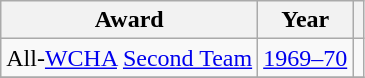<table class="wikitable">
<tr>
<th>Award</th>
<th>Year</th>
<th></th>
</tr>
<tr>
<td>All-<a href='#'>WCHA</a> <a href='#'>Second Team</a></td>
<td><a href='#'>1969–70</a></td>
<td></td>
</tr>
<tr>
</tr>
</table>
